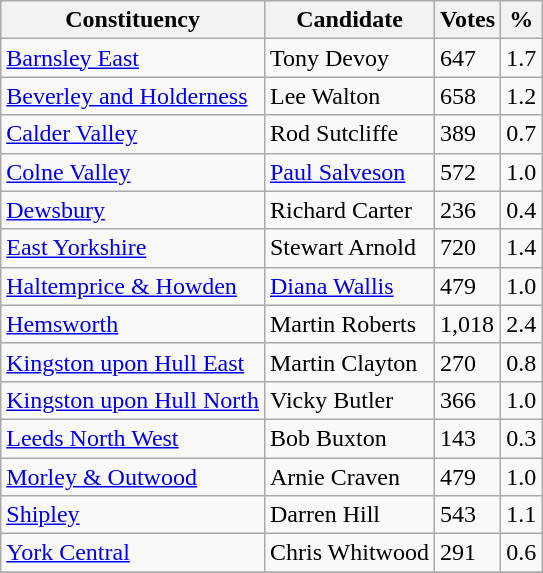<table class="wikitable sortable">
<tr>
<th>Constituency</th>
<th>Candidate</th>
<th>Votes</th>
<th>%</th>
</tr>
<tr>
<td><a href='#'>Barnsley East</a></td>
<td>Tony Devoy</td>
<td>647</td>
<td>1.7</td>
</tr>
<tr>
<td><a href='#'>Beverley and Holderness</a></td>
<td>Lee Walton</td>
<td>658</td>
<td>1.2</td>
</tr>
<tr>
<td><a href='#'>Calder Valley</a></td>
<td>Rod Sutcliffe</td>
<td>389</td>
<td>0.7</td>
</tr>
<tr>
<td><a href='#'>Colne Valley</a></td>
<td><a href='#'>Paul Salveson</a></td>
<td>572</td>
<td>1.0</td>
</tr>
<tr>
<td><a href='#'>Dewsbury</a></td>
<td>Richard Carter</td>
<td>236</td>
<td>0.4</td>
</tr>
<tr>
<td><a href='#'>East Yorkshire</a></td>
<td>Stewart Arnold</td>
<td>720</td>
<td>1.4</td>
</tr>
<tr>
<td><a href='#'>Haltemprice & Howden</a></td>
<td><a href='#'>Diana Wallis</a></td>
<td>479</td>
<td>1.0</td>
</tr>
<tr>
<td><a href='#'>Hemsworth</a></td>
<td>Martin Roberts</td>
<td>1,018</td>
<td>2.4</td>
</tr>
<tr>
<td><a href='#'>Kingston upon Hull East</a></td>
<td>Martin Clayton</td>
<td>270</td>
<td>0.8</td>
</tr>
<tr>
<td><a href='#'>Kingston upon Hull North</a></td>
<td>Vicky Butler</td>
<td>366</td>
<td>1.0</td>
</tr>
<tr>
<td><a href='#'>Leeds North West</a></td>
<td>Bob Buxton</td>
<td>143</td>
<td>0.3</td>
</tr>
<tr>
<td><a href='#'>Morley & Outwood</a></td>
<td>Arnie Craven</td>
<td>479</td>
<td>1.0</td>
</tr>
<tr>
<td><a href='#'>Shipley</a></td>
<td>Darren Hill</td>
<td>543</td>
<td>1.1</td>
</tr>
<tr>
<td><a href='#'>York Central</a></td>
<td>Chris Whitwood</td>
<td>291</td>
<td>0.6</td>
</tr>
<tr>
</tr>
</table>
